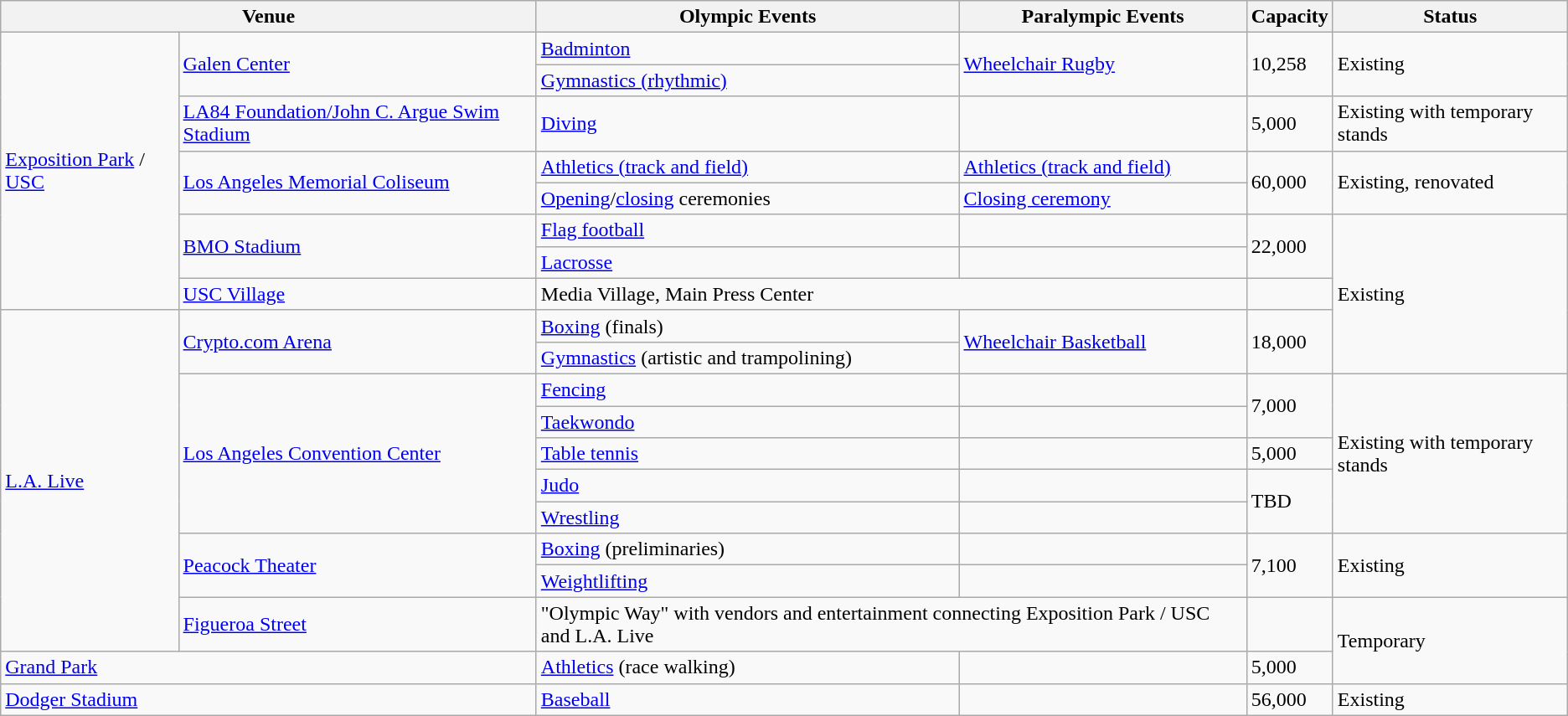<table class="sortable wikitable">
<tr>
<th colspan="2">Venue</th>
<th>Olympic Events</th>
<th>Paralympic Events</th>
<th>Capacity</th>
<th>Status</th>
</tr>
<tr>
<td rowspan="8"><a href='#'>Exposition Park</a> / <a href='#'>USC</a></td>
<td rowspan="2"><a href='#'>Galen Center</a><br></td>
<td><a href='#'>Badminton</a></td>
<td rowspan="2"><a href='#'>Wheelchair Rugby</a></td>
<td rowspan="2">10,258</td>
<td rowspan="2">Existing</td>
</tr>
<tr>
<td><a href='#'>Gymnastics (rhythmic)</a></td>
</tr>
<tr>
<td><a href='#'>LA84 Foundation/John C. Argue Swim Stadium</a><br></td>
<td><a href='#'>Diving</a></td>
<td></td>
<td>5,000</td>
<td>Existing with temporary stands</td>
</tr>
<tr>
<td rowspan="2"><a href='#'>Los Angeles Memorial Coliseum</a></td>
<td><a href='#'>Athletics (track and field)</a></td>
<td><a href='#'>Athletics (track and field)</a></td>
<td rowspan="2">60,000</td>
<td rowspan="2">Existing, renovated</td>
</tr>
<tr>
<td><a href='#'>Opening</a>/<a href='#'>closing</a> ceremonies</td>
<td><a href='#'>Closing ceremony</a></td>
</tr>
<tr>
<td rowspan="2"><a href='#'>BMO Stadium</a><br></td>
<td><a href='#'>Flag football</a></td>
<td></td>
<td rowspan="2">22,000</td>
<td rowspan="5">Existing</td>
</tr>
<tr>
<td><a href='#'>Lacrosse</a></td>
<td></td>
</tr>
<tr>
<td><a href='#'>USC Village</a></td>
<td colspan="2">Media Village, Main Press Center</td>
<td></td>
</tr>
<tr>
<td rowspan="10"><a href='#'>L.A. Live</a></td>
<td rowspan="2"><a href='#'>Crypto.com Arena</a><br></td>
<td><a href='#'>Boxing</a> (finals)</td>
<td rowspan="2"><a href='#'>Wheelchair Basketball</a></td>
<td rowspan="2">18,000</td>
</tr>
<tr>
<td><a href='#'>Gymnastics</a> (artistic and trampolining)</td>
</tr>
<tr>
<td rowspan="5"><a href='#'>Los Angeles Convention Center</a></td>
<td><a href='#'>Fencing</a></td>
<td></td>
<td rowspan="2">7,000</td>
<td rowspan="5">Existing with temporary stands</td>
</tr>
<tr>
<td><a href='#'>Taekwondo</a></td>
<td></td>
</tr>
<tr>
<td><a href='#'>Table tennis</a></td>
<td></td>
<td>5,000</td>
</tr>
<tr>
<td><a href='#'>Judo</a></td>
<td></td>
<td rowspan="2">TBD</td>
</tr>
<tr>
<td><a href='#'>Wrestling</a></td>
<td></td>
</tr>
<tr>
<td rowspan="2"><a href='#'>Peacock Theater</a></td>
<td><a href='#'>Boxing</a> (preliminaries)</td>
<td></td>
<td rowspan="2">7,100</td>
<td rowspan="2">Existing</td>
</tr>
<tr>
<td><a href='#'>Weightlifting</a></td>
<td></td>
</tr>
<tr>
<td colspan="1" rowspan="1"><a href='#'>Figueroa Street</a></td>
<td colspan="2">"Olympic Way" with vendors and entertainment connecting Exposition Park / USC and L.A. Live</td>
<td></td>
<td rowspan="2">Temporary</td>
</tr>
<tr>
<td colspan="2"><a href='#'>Grand Park</a></td>
<td><a href='#'>Athletics</a> (race walking)</td>
<td></td>
<td>5,000</td>
</tr>
<tr>
<td colspan="2"><a href='#'>Dodger Stadium</a></td>
<td><a href='#'>Baseball</a></td>
<td></td>
<td>56,000</td>
<td>Existing</td>
</tr>
</table>
